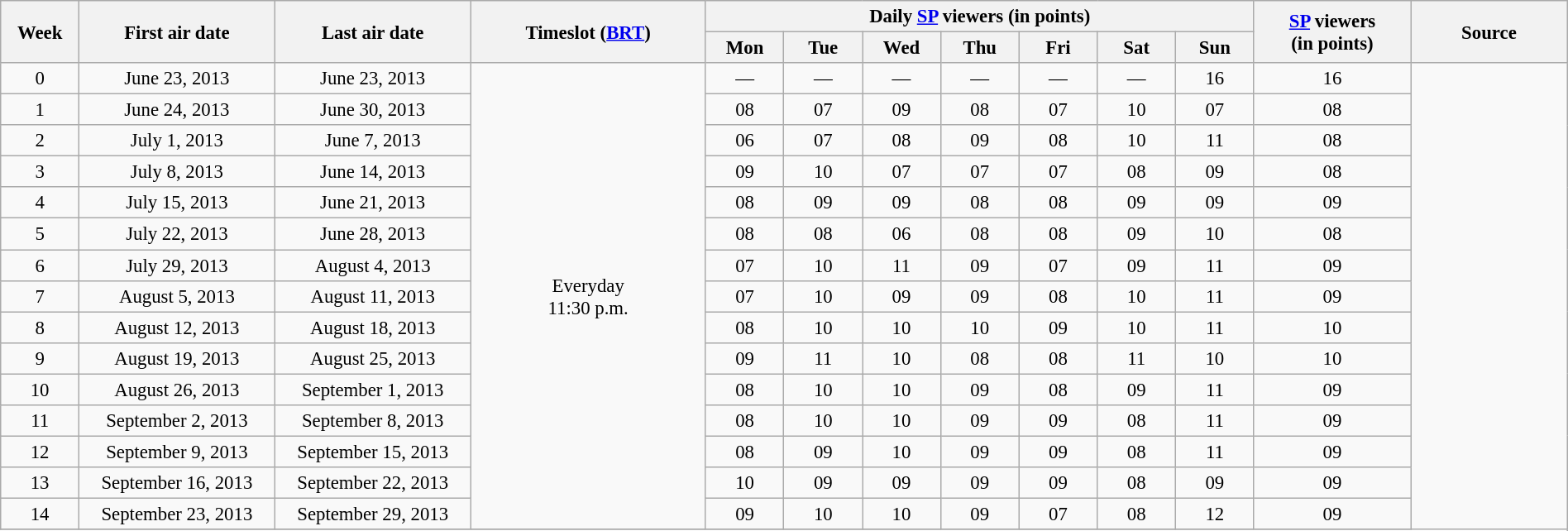<table class="wikitable sortable" style="text-align:center; font-size:95%; width: 100%">
<tr>
<th rowspan=2 width="05.0%">Week</th>
<th rowspan=2 width="12.5%">First air date</th>
<th rowspan=2 width="12.5%">Last air date</th>
<th rowspan=2 width="15.0%">Timeslot (<a href='#'>BRT</a>)</th>
<th colspan=7 width="35.0%">Daily <a href='#'>SP</a> viewers (in points)</th>
<th rowspan=2 width="10.0%"><a href='#'>SP</a> viewers<br>(in points)</th>
<th rowspan=2 width="10.0%">Source</th>
</tr>
<tr>
<th width="05%">Mon</th>
<th width="05%">Tue</th>
<th width="05%">Wed</th>
<th width="05%">Thu</th>
<th width="05%">Fri</th>
<th width="05%">Sat</th>
<th width="05%">Sun</th>
</tr>
<tr>
<td>0</td>
<td>June 23, 2013</td>
<td>June 23, 2013</td>
<td rowspan=15>Everyday<br>11:30 p.m.</td>
<td>—</td>
<td>—</td>
<td>—</td>
<td>—</td>
<td>—</td>
<td>—</td>
<td>16</td>
<td>16</td>
</tr>
<tr>
<td>1</td>
<td>June 24, 2013</td>
<td>June 30, 2013</td>
<td>08</td>
<td>07</td>
<td>09</td>
<td>08</td>
<td>07</td>
<td>10</td>
<td>07</td>
<td>08</td>
</tr>
<tr>
<td>2</td>
<td>July 1, 2013</td>
<td>June 7, 2013</td>
<td>06</td>
<td>07</td>
<td>08</td>
<td>09</td>
<td>08</td>
<td>10</td>
<td>11</td>
<td>08</td>
</tr>
<tr>
<td>3</td>
<td>July 8, 2013</td>
<td>June 14, 2013</td>
<td>09</td>
<td>10</td>
<td>07</td>
<td>07</td>
<td>07</td>
<td>08</td>
<td>09</td>
<td>08</td>
</tr>
<tr>
<td>4</td>
<td>July 15, 2013</td>
<td>June 21, 2013</td>
<td>08</td>
<td>09</td>
<td>09</td>
<td>08</td>
<td>08</td>
<td>09</td>
<td>09</td>
<td>09</td>
</tr>
<tr>
<td>5</td>
<td>July 22, 2013</td>
<td>June 28, 2013</td>
<td>08</td>
<td>08</td>
<td>06</td>
<td>08</td>
<td>08</td>
<td>09</td>
<td>10</td>
<td>08</td>
</tr>
<tr>
<td>6</td>
<td>July 29, 2013</td>
<td>August 4, 2013</td>
<td>07</td>
<td>10</td>
<td>11</td>
<td>09</td>
<td>07</td>
<td>09</td>
<td>11</td>
<td>09</td>
</tr>
<tr>
<td>7</td>
<td>August 5, 2013</td>
<td>August 11, 2013</td>
<td>07</td>
<td>10</td>
<td>09</td>
<td>09</td>
<td>08</td>
<td>10</td>
<td>11</td>
<td>09</td>
</tr>
<tr>
<td>8</td>
<td>August 12, 2013</td>
<td>August 18, 2013</td>
<td>08</td>
<td>10</td>
<td>10</td>
<td>10</td>
<td>09</td>
<td>10</td>
<td>11</td>
<td>10</td>
</tr>
<tr>
<td>9</td>
<td>August 19, 2013</td>
<td>August 25, 2013</td>
<td>09</td>
<td>11</td>
<td>10</td>
<td>08</td>
<td>08</td>
<td>11</td>
<td>10</td>
<td>10</td>
</tr>
<tr>
<td>10</td>
<td>August 26, 2013</td>
<td>September 1, 2013</td>
<td>08</td>
<td>10</td>
<td>10</td>
<td>09</td>
<td>08</td>
<td>09</td>
<td>11</td>
<td>09</td>
</tr>
<tr>
<td>11</td>
<td>September 2, 2013</td>
<td>September 8, 2013</td>
<td>08</td>
<td>10</td>
<td>10</td>
<td>09</td>
<td>09</td>
<td>08</td>
<td>11</td>
<td>09</td>
</tr>
<tr>
<td>12</td>
<td>September 9, 2013</td>
<td>September 15, 2013</td>
<td>08</td>
<td>09</td>
<td>10</td>
<td>09</td>
<td>09</td>
<td>08</td>
<td>11</td>
<td>09</td>
</tr>
<tr>
<td>13</td>
<td>September 16, 2013</td>
<td>September 22, 2013</td>
<td>10</td>
<td>09</td>
<td>09</td>
<td>09</td>
<td>09</td>
<td>08</td>
<td>09</td>
<td>09</td>
</tr>
<tr>
<td>14</td>
<td>September 23, 2013</td>
<td>September 29, 2013</td>
<td>09</td>
<td>10</td>
<td>10</td>
<td>09</td>
<td>07</td>
<td>08</td>
<td>12</td>
<td>09</td>
</tr>
<tr>
</tr>
</table>
